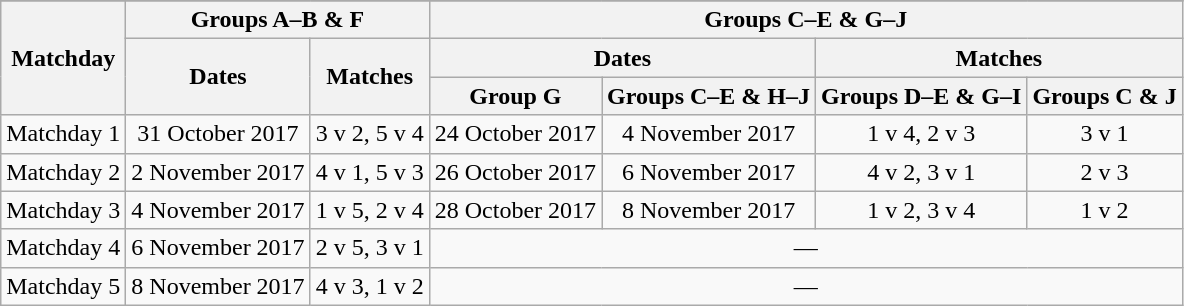<table class="wikitable" style="text-align:center">
<tr>
</tr>
<tr>
<th rowspan=3>Matchday</th>
<th colspan=2>Groups A–B & F</th>
<th colspan=4>Groups C–E & G–J</th>
</tr>
<tr>
<th rowspan=2>Dates</th>
<th rowspan=2>Matches</th>
<th colspan=2>Dates</th>
<th colspan=2>Matches</th>
</tr>
<tr>
<th>Group G</th>
<th>Groups C–E & H–J</th>
<th>Groups D–E & G–I</th>
<th>Groups C & J</th>
</tr>
<tr>
<td>Matchday 1</td>
<td>31 October 2017</td>
<td>3 v 2, 5 v 4</td>
<td>24 October 2017</td>
<td>4 November 2017</td>
<td>1 v 4, 2 v 3</td>
<td>3 v 1</td>
</tr>
<tr>
<td>Matchday 2</td>
<td>2 November 2017</td>
<td>4 v 1, 5 v 3</td>
<td>26 October 2017</td>
<td>6 November 2017</td>
<td>4 v 2, 3 v 1</td>
<td>2 v 3</td>
</tr>
<tr>
<td>Matchday 3</td>
<td>4 November 2017</td>
<td>1 v 5, 2 v 4</td>
<td>28 October 2017</td>
<td>8 November 2017</td>
<td>1 v 2, 3 v 4</td>
<td>1 v 2</td>
</tr>
<tr>
<td>Matchday 4</td>
<td>6 November 2017</td>
<td>2 v 5, 3 v 1</td>
<td colspan=4>—</td>
</tr>
<tr>
<td>Matchday 5</td>
<td>8 November 2017</td>
<td>4 v 3, 1 v 2</td>
<td colspan=4>—</td>
</tr>
</table>
